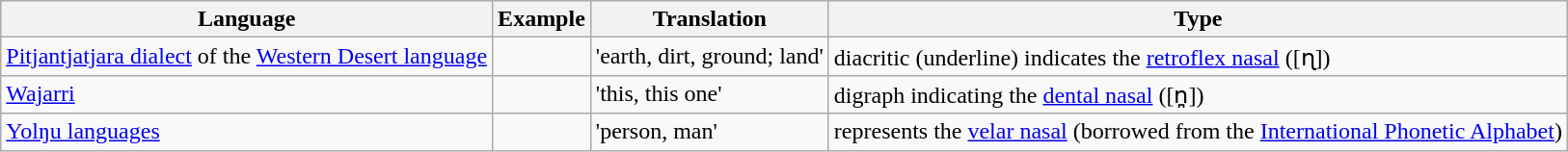<table class="wikitable">
<tr>
<th>Language</th>
<th>Example</th>
<th>Translation</th>
<th>Type</th>
</tr>
<tr>
<td><a href='#'>Pitjantjatjara dialect</a> of the <a href='#'>Western Desert language</a></td>
<td></td>
<td>'earth, dirt, ground; land'</td>
<td>diacritic (underline) indicates the <a href='#'>retroflex nasal</a> ([ɳ])</td>
</tr>
<tr>
<td><a href='#'>Wajarri</a></td>
<td></td>
<td>'this, this one'</td>
<td>digraph indicating the <a href='#'>dental nasal</a> ([n̪])</td>
</tr>
<tr>
<td><a href='#'>Yolŋu languages</a></td>
<td></td>
<td>'person, man'</td>
<td> represents the <a href='#'>velar nasal</a> (borrowed from the <a href='#'>International Phonetic Alphabet</a>)</td>
</tr>
</table>
